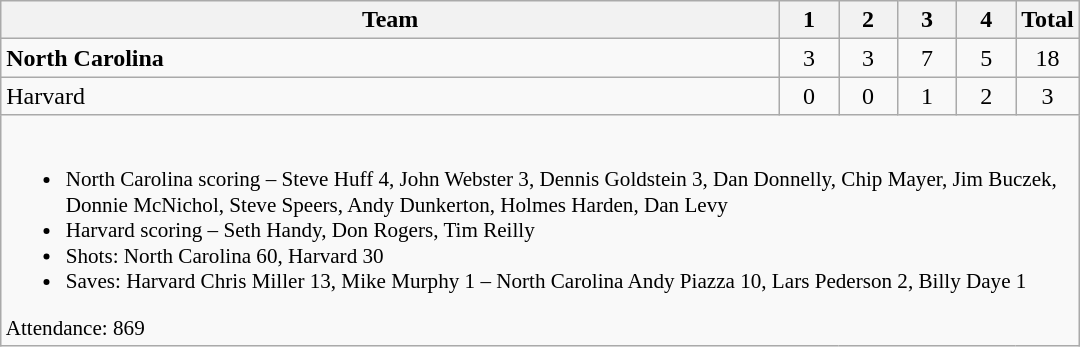<table class="wikitable" style="text-align:center; max-width:45em">
<tr>
<th>Team</th>
<th style="width:2em">1</th>
<th style="width:2em">2</th>
<th style="width:2em">3</th>
<th style="width:2em">4</th>
<th style="width:2em">Total</th>
</tr>
<tr>
<td style="text-align:left"><strong>North Carolina</strong></td>
<td>3</td>
<td>3</td>
<td>7</td>
<td>5</td>
<td>18</td>
</tr>
<tr>
<td style="text-align:left">Harvard</td>
<td>0</td>
<td>0</td>
<td>1</td>
<td>2</td>
<td>3</td>
</tr>
<tr>
<td colspan=6 style="text-align:left; font-size:88%;"><br><ul><li>North Carolina scoring – Steve Huff 4, John Webster 3, Dennis Goldstein 3, Dan Donnelly, Chip Mayer, Jim Buczek, Donnie McNichol, Steve Speers, Andy Dunkerton, Holmes Harden, Dan Levy</li><li>Harvard scoring – Seth Handy, Don Rogers, Tim Reilly</li><li>Shots: North Carolina 60, Harvard 30</li><li>Saves: Harvard Chris Miller 13, Mike Murphy 1 – North Carolina Andy Piazza 10, Lars Pederson 2, Billy Daye 1</li></ul>Attendance: 869
</td>
</tr>
</table>
